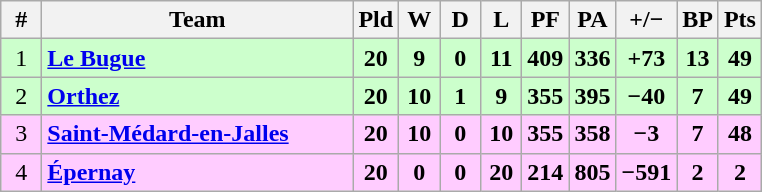<table class="wikitable" style="text-align: center;">
<tr>
<th width="20">#</th>
<th width="200">Team</th>
<th width="20">Pld</th>
<th width="20">W</th>
<th width="20">D</th>
<th width="20">L</th>
<th width="20">PF</th>
<th width="20">PA</th>
<th width="25">+/−</th>
<th width="20">BP</th>
<th width="20">Pts</th>
</tr>
<tr bgcolor=#ccffcc align=center>
<td>1</td>
<td align=left><strong><a href='#'>Le Bugue</a></strong></td>
<td><strong>20</strong></td>
<td><strong>9</strong></td>
<td><strong>0</strong></td>
<td><strong>11</strong></td>
<td><strong>409</strong></td>
<td><strong>336</strong></td>
<td><strong>+73</strong></td>
<td><strong>13</strong></td>
<td><strong>49</strong></td>
</tr>
<tr bgcolor=#ccffcc align=center>
<td>2</td>
<td align=left><strong><a href='#'>Orthez</a></strong></td>
<td><strong>20</strong></td>
<td><strong>10</strong></td>
<td><strong>1</strong></td>
<td><strong>9</strong></td>
<td><strong>355</strong></td>
<td><strong>395</strong></td>
<td><strong>−40</strong></td>
<td><strong>7</strong></td>
<td><strong>49</strong></td>
</tr>
<tr bgcolor=#ffccff align=center>
<td>3</td>
<td align=left><strong><a href='#'>Saint-Médard-en-Jalles</a></strong></td>
<td><strong>20</strong></td>
<td><strong>10</strong></td>
<td><strong>0</strong></td>
<td><strong>10</strong></td>
<td><strong>355</strong></td>
<td><strong>358</strong></td>
<td><strong>−3</strong></td>
<td><strong>7</strong></td>
<td><strong>48</strong></td>
</tr>
<tr bgcolor=#ffccff align=center>
<td>4</td>
<td align=left><strong><a href='#'>Épernay</a></strong></td>
<td><strong>20</strong></td>
<td><strong>0</strong></td>
<td><strong>0</strong></td>
<td><strong>20</strong></td>
<td><strong>214</strong></td>
<td><strong>805</strong></td>
<td><strong>−591</strong></td>
<td><strong>2</strong></td>
<td><strong>2</strong></td>
</tr>
</table>
